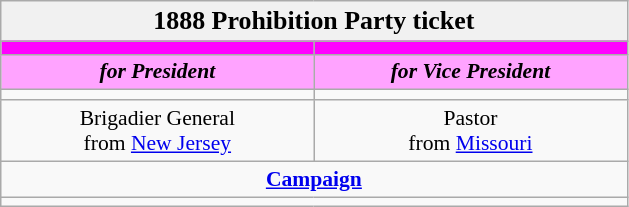<table class="wikitable" style="font-size:90%; text-align:center;">
<tr>
<td style="background:#f1f1f1;" colspan="30"><big><strong>1888 Prohibition Party ticket</strong></big></td>
</tr>
<tr>
<th style="width:3em; font-size:135%; background:#FF00FF; width:200px;"><a href='#'></a></th>
<th style="width:3em; font-size:135%; background:#FF00FF; width:200px;"><a href='#'></a></th>
</tr>
<tr style="color:#000; font-size:100%; background:#ffa3ff;">
<td style="width:3em; width:200px;"><strong><em>for President</em></strong></td>
<td style="width:3em; width:200px;"><strong><em>for Vice President</em></strong></td>
</tr>
<tr>
<td></td>
<td></td>
</tr>
<tr>
<td>Brigadier General<br>from <a href='#'>New Jersey</a></td>
<td>Pastor<br>from <a href='#'>Missouri</a></td>
</tr>
<tr>
<td colspan=2><a href='#'><strong>Campaign</strong></a></td>
</tr>
<tr>
<td colspan=2></td>
</tr>
</table>
